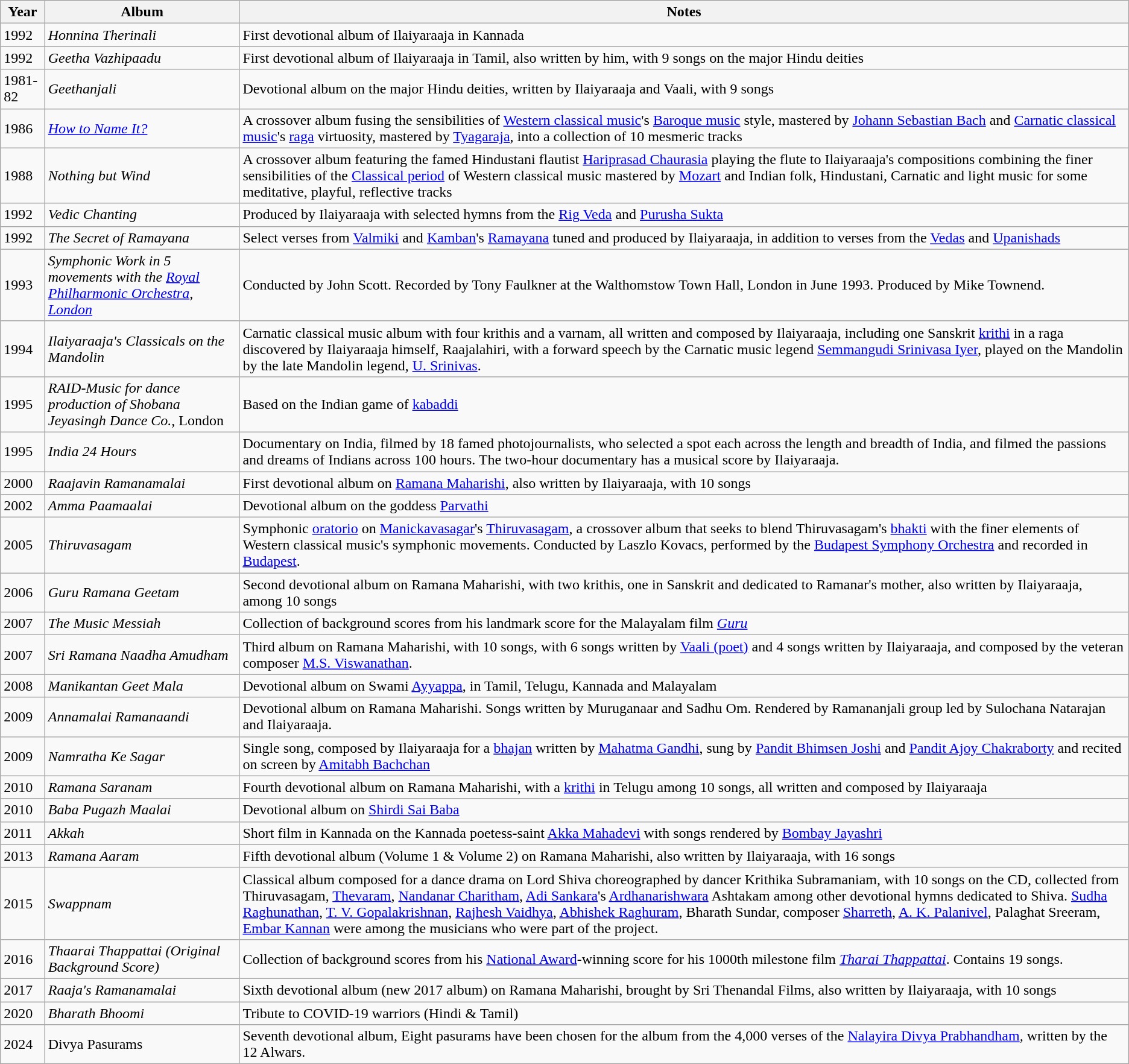<table class="wikitable sortable">
<tr>
<th>Year</th>
<th>Album</th>
<th>Notes</th>
</tr>
<tr>
<td>1992</td>
<td><em>Honnina Therinali</em></td>
<td>First devotional album of Ilaiyaraaja in Kannada</td>
</tr>
<tr>
<td>1992</td>
<td><em>Geetha Vazhipaadu</em></td>
<td>First devotional album of Ilaiyaraaja in Tamil, also written by him, with 9 songs on the major Hindu deities</td>
</tr>
<tr>
<td>1981-82</td>
<td><em>Geethanjali</em></td>
<td>Devotional album on the major Hindu deities, written by Ilaiyaraaja and Vaali, with 9 songs</td>
</tr>
<tr>
<td>1986</td>
<td><em><a href='#'>How to Name It?</a></em></td>
<td>A crossover album fusing the sensibilities of <a href='#'>Western classical music</a>'s <a href='#'>Baroque music</a> style, mastered by <a href='#'>Johann Sebastian Bach</a> and <a href='#'>Carnatic classical music</a>'s <a href='#'>raga</a> virtuosity, mastered by <a href='#'>Tyagaraja</a>, into a collection of 10 mesmeric tracks</td>
</tr>
<tr>
<td>1988</td>
<td><em>Nothing but Wind</em></td>
<td>A crossover album featuring the famed Hindustani flautist <a href='#'>Hariprasad Chaurasia</a> playing the flute to Ilaiyaraaja's compositions combining the finer sensibilities of the <a href='#'>Classical period</a> of Western classical music mastered by <a href='#'>Mozart</a> and Indian folk, Hindustani, Carnatic and light music for some meditative, playful, reflective tracks</td>
</tr>
<tr>
<td>1992</td>
<td><em>Vedic Chanting</em></td>
<td>Produced by Ilaiyaraaja with selected hymns from the <a href='#'>Rig Veda</a> and <a href='#'>Purusha Sukta</a></td>
</tr>
<tr>
<td>1992</td>
<td><em>The Secret of Ramayana</em></td>
<td>Select verses from <a href='#'>Valmiki</a> and <a href='#'>Kamban</a>'s <a href='#'>Ramayana</a> tuned and produced by Ilaiyaraaja, in addition to verses from the <a href='#'>Vedas</a> and <a href='#'>Upanishads</a></td>
</tr>
<tr>
<td>1993</td>
<td><em>Symphonic Work in 5 movements with the <a href='#'>Royal Philharmonic Orchestra</a>, <a href='#'>London</a></em></td>
<td>Conducted by John Scott. Recorded by Tony Faulkner at the Walthomstow Town Hall, London in June 1993. Produced by Mike Townend.</td>
</tr>
<tr>
<td>1994</td>
<td><em>Ilaiyaraaja's Classicals on the Mandolin</em></td>
<td>Carnatic classical music album with four krithis and a varnam, all written and composed by Ilaiyaraaja, including one Sanskrit <a href='#'>krithi</a> in a raga discovered by Ilaiyaraaja himself, Raajalahiri, with a forward speech by the Carnatic music legend <a href='#'>Semmangudi Srinivasa Iyer</a>, played on the Mandolin by the late Mandolin legend, <a href='#'>U. Srinivas</a>.</td>
</tr>
<tr>
<td>1995</td>
<td><em>RAID-Music for dance production of Shobana Jeyasingh Dance Co.</em>, London</td>
<td>Based on the Indian game of <a href='#'>kabaddi</a></td>
</tr>
<tr>
<td>1995</td>
<td><em>India 24 Hours</em></td>
<td>Documentary on India, filmed by 18 famed photojournalists, who selected a spot each across the length and breadth of India, and filmed the passions and dreams of Indians across 100 hours. The two-hour documentary has a musical score by Ilaiyaraaja.</td>
</tr>
<tr>
<td>2000</td>
<td><em>Raajavin Ramanamalai</em></td>
<td>First devotional album on <a href='#'>Ramana Maharishi</a>, also written by Ilaiyaraaja, with 10 songs</td>
</tr>
<tr>
<td>2002</td>
<td><em>Amma Paamaalai</em></td>
<td>Devotional album on the goddess <a href='#'>Parvathi</a></td>
</tr>
<tr>
<td>2005</td>
<td><em>Thiruvasagam</em></td>
<td>Symphonic <a href='#'>oratorio</a> on <a href='#'>Manickavasagar</a>'s <a href='#'>Thiruvasagam</a>, a crossover album that seeks to blend Thiruvasagam's <a href='#'>bhakti</a> with the finer elements of Western classical music's symphonic movements. Conducted by Laszlo Kovacs, performed by the <a href='#'>Budapest Symphony Orchestra</a> and recorded in <a href='#'>Budapest</a>.</td>
</tr>
<tr>
<td>2006</td>
<td><em>Guru Ramana Geetam</em></td>
<td>Second devotional album on Ramana Maharishi, with two krithis, one in Sanskrit and dedicated to Ramanar's mother, also written by Ilaiyaraaja, among 10 songs</td>
</tr>
<tr>
<td>2007</td>
<td><em>The Music Messiah</em></td>
<td>Collection of background scores from his landmark score for the Malayalam film <em><a href='#'>Guru</a></em></td>
</tr>
<tr>
<td>2007</td>
<td><em>Sri Ramana Naadha Amudham</em></td>
<td>Third album on Ramana Maharishi, with 10 songs, with 6 songs written by <a href='#'>Vaali (poet)</a> and 4 songs written by Ilaiyaraaja, and composed by the veteran composer <a href='#'>M.S. Viswanathan</a>.</td>
</tr>
<tr>
<td>2008</td>
<td><em>Manikantan Geet Mala</em></td>
<td>Devotional album on Swami <a href='#'>Ayyappa</a>, in Tamil, Telugu, Kannada and Malayalam</td>
</tr>
<tr>
<td>2009</td>
<td><em>Annamalai Ramanaandi</em></td>
<td>Devotional album on Ramana Maharishi. Songs written by Muruganaar and Sadhu Om. Rendered by Ramananjali group led by Sulochana Natarajan and Ilaiyaraaja.</td>
</tr>
<tr>
<td>2009</td>
<td><em>Namratha Ke Sagar</em></td>
<td>Single song, composed by Ilaiyaraaja for a <a href='#'>bhajan</a> written by <a href='#'>Mahatma Gandhi</a>, sung by <a href='#'>Pandit Bhimsen Joshi</a> and <a href='#'>Pandit Ajoy Chakraborty</a> and recited on screen by <a href='#'>Amitabh Bachchan</a></td>
</tr>
<tr>
<td>2010</td>
<td><em>Ramana Saranam</em></td>
<td>Fourth devotional album on Ramana Maharishi, with a <a href='#'>krithi</a> in Telugu among 10 songs, all written and composed by Ilaiyaraaja</td>
</tr>
<tr>
<td>2010</td>
<td><em>Baba Pugazh Maalai</em></td>
<td>Devotional album on <a href='#'>Shirdi Sai Baba</a></td>
</tr>
<tr>
<td>2011</td>
<td><em>Akkah</em></td>
<td>Short film in Kannada on the Kannada poetess-saint <a href='#'>Akka Mahadevi</a> with songs rendered by <a href='#'>Bombay Jayashri</a></td>
</tr>
<tr>
<td>2013</td>
<td><em>Ramana Aaram</em></td>
<td>Fifth devotional album (Volume 1 & Volume 2) on Ramana Maharishi, also written by Ilaiyaraaja, with 16 songs</td>
</tr>
<tr>
<td>2015</td>
<td><em>Swappnam</em></td>
<td>Classical album composed for a dance drama on Lord Shiva choreographed by dancer Krithika Subramaniam, with 10 songs on the CD, collected from Thiruvasagam, <a href='#'>Thevaram</a>, <a href='#'>Nandanar Charitham</a>, <a href='#'>Adi Sankara</a>'s <a href='#'>Ardhanarishwara</a> Ashtakam among other devotional hymns dedicated to Shiva. <a href='#'>Sudha Raghunathan</a>, <a href='#'>T. V. Gopalakrishnan</a>, <a href='#'>Rajhesh Vaidhya</a>, <a href='#'>Abhishek Raghuram</a>, Bharath Sundar, composer <a href='#'>Sharreth</a>, <a href='#'>A. K. Palanivel</a>, Palaghat Sreeram, <a href='#'>Embar Kannan</a> were among the musicians who were part of the project.</td>
</tr>
<tr>
<td>2016</td>
<td><em>Thaarai Thappattai (Original Background Score)</em></td>
<td>Collection of background scores from his <a href='#'>National Award</a>-winning score for his 1000th milestone film <em><a href='#'>Tharai Thappattai</a></em>. Contains 19 songs.</td>
</tr>
<tr>
<td>2017</td>
<td><em>Raaja's Ramanamalai</em></td>
<td>Sixth devotional album (new 2017 album) on Ramana Maharishi, brought by Sri Thenandal Films, also written by Ilaiyaraaja, with 10 songs</td>
</tr>
<tr>
<td>2020</td>
<td><em>Bharath Bhoomi</em></td>
<td>Tribute to COVID-19 warriors (Hindi & Tamil)</td>
</tr>
<tr>
<td>2024</td>
<td>Divya Pasurams</td>
<td>Seventh devotional album, Eight pasurams have been chosen for the album from the 4,000 verses of the <a href='#'>Nalayira Divya Prabhandham</a><em>,</em> written by the 12 Alwars.</td>
</tr>
</table>
